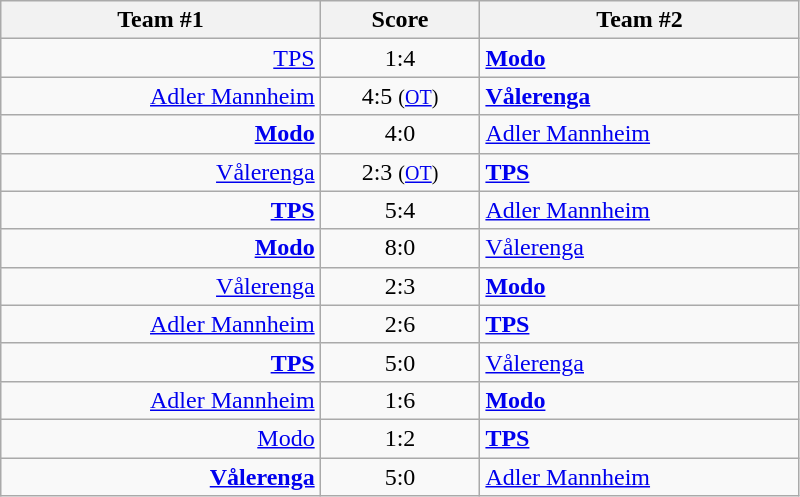<table class="wikitable" style="text-align: center;">
<tr>
<th width=22%>Team #1</th>
<th width=11%>Score</th>
<th width=22%>Team #2</th>
</tr>
<tr>
<td style="text-align: right;"><a href='#'>TPS</a> </td>
<td>1:4</td>
<td style="text-align: left;"> <strong><a href='#'>Modo</a></strong></td>
</tr>
<tr>
<td style="text-align: right;"><a href='#'>Adler Mannheim</a> </td>
<td>4:5 <small>(<a href='#'>OT</a>)</small></td>
<td style="text-align: left;"> <strong><a href='#'>Vålerenga</a></strong></td>
</tr>
<tr>
<td style="text-align: right;"><strong><a href='#'>Modo</a></strong> </td>
<td>4:0</td>
<td style="text-align: left;"> <a href='#'>Adler Mannheim</a></td>
</tr>
<tr>
<td style="text-align: right;"><a href='#'>Vålerenga</a> </td>
<td>2:3 <small>(<a href='#'>OT</a>)</small></td>
<td style="text-align: left;"> <strong><a href='#'>TPS</a></strong></td>
</tr>
<tr>
<td style="text-align: right;"><strong><a href='#'>TPS</a></strong> </td>
<td>5:4</td>
<td style="text-align: left;"> <a href='#'>Adler Mannheim</a></td>
</tr>
<tr>
<td style="text-align: right;"><strong><a href='#'>Modo</a></strong> </td>
<td>8:0</td>
<td style="text-align: left;"> <a href='#'>Vålerenga</a></td>
</tr>
<tr>
<td style="text-align: right;"><a href='#'>Vålerenga</a> </td>
<td>2:3</td>
<td style="text-align: left;"> <strong><a href='#'>Modo</a></strong></td>
</tr>
<tr>
<td style="text-align: right;"><a href='#'>Adler Mannheim</a> </td>
<td>2:6</td>
<td style="text-align: left;"> <strong><a href='#'>TPS</a></strong></td>
</tr>
<tr>
<td style="text-align: right;"><strong><a href='#'>TPS</a></strong> </td>
<td>5:0</td>
<td style="text-align: left;"> <a href='#'>Vålerenga</a></td>
</tr>
<tr>
<td style="text-align: right;"><a href='#'>Adler Mannheim</a> </td>
<td>1:6</td>
<td style="text-align: left;"> <strong><a href='#'>Modo</a></strong></td>
</tr>
<tr>
<td style="text-align: right;"><a href='#'>Modo</a> </td>
<td>1:2</td>
<td style="text-align: left;"> <strong><a href='#'>TPS</a></strong></td>
</tr>
<tr>
<td style="text-align: right;"><strong><a href='#'>Vålerenga</a></strong> </td>
<td>5:0</td>
<td style="text-align: left;"> <a href='#'>Adler Mannheim</a></td>
</tr>
</table>
